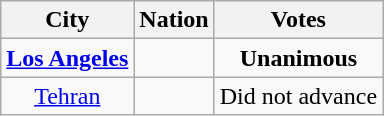<table class="wikitable" style="text-align: center;">
<tr>
<th scope="col">City</th>
<th scope="col">Nation</th>
<th scope="col">Votes</th>
</tr>
<tr>
<td><strong><a href='#'>Los Angeles</a></strong></td>
<td><strong></strong></td>
<td><strong>Unanimous</strong></td>
</tr>
<tr>
<td><a href='#'>Tehran</a></td>
<td></td>
<td>Did not advance</td>
</tr>
</table>
